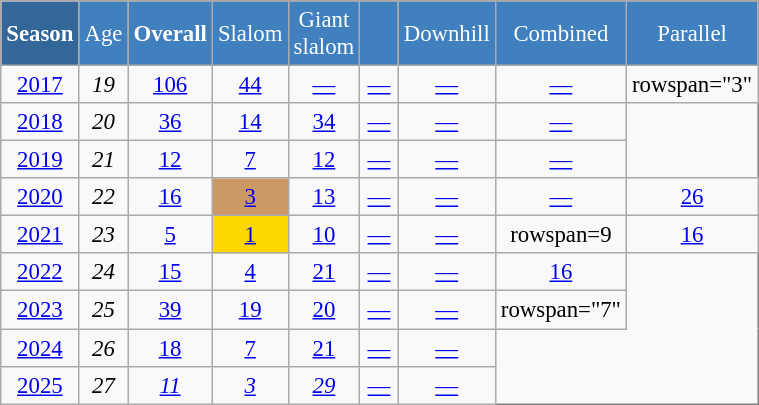<table class="wikitable"  style="font-size:95%; text-align:center; border:gray solid 1px; width:40%;">
<tr style="background:#369; color:white;">
<td rowspan="2" style="width:6%;"><strong>Season</strong></td>
</tr>
<tr style="background:#4180be; color:white;">
<td style="width:3%;">Age</td>
<td style="width:5%;"><strong>Overall</strong></td>
<td style="width:5%;">Slalom</td>
<td style="width:5%;">Giant<br>slalom</td>
<td style="width:5%;"></td>
<td style="width:5%;">Downhill</td>
<td style="width:5%;">Combined</td>
<td style="width:5%;">Parallel</td>
</tr>
<tr>
<td><a href='#'>2017</a></td>
<td><em>19</em></td>
<td><a href='#'>106</a></td>
<td><a href='#'>44</a></td>
<td><a href='#'>—</a></td>
<td><a href='#'>—</a></td>
<td><a href='#'>—</a></td>
<td><a href='#'>—</a></td>
<td>rowspan="3" </td>
</tr>
<tr>
<td><a href='#'>2018</a></td>
<td><em>20</em></td>
<td><a href='#'>36</a></td>
<td><a href='#'>14</a></td>
<td><a href='#'>34</a></td>
<td><a href='#'>—</a></td>
<td><a href='#'>—</a></td>
<td><a href='#'>—</a></td>
</tr>
<tr>
<td><a href='#'>2019</a></td>
<td><em>21</em></td>
<td><a href='#'>12</a></td>
<td><a href='#'>7</a></td>
<td><a href='#'>12</a></td>
<td><a href='#'>—</a></td>
<td><a href='#'>—</a></td>
<td><a href='#'>—</a></td>
</tr>
<tr>
<td><a href='#'>2020</a></td>
<td><em>22</em></td>
<td><a href='#'>16</a></td>
<td style="background:#c96;"><a href='#'>3</a></td>
<td><a href='#'>13</a></td>
<td><a href='#'>—</a></td>
<td><a href='#'>—</a></td>
<td><a href='#'>—</a></td>
<td><a href='#'>26</a></td>
</tr>
<tr>
<td><a href='#'>2021</a></td>
<td><em>23</em></td>
<td><a href='#'>5</a></td>
<td style="background:gold;"><a href='#'>1</a></td>
<td><a href='#'>10</a></td>
<td><a href='#'>—</a></td>
<td><a href='#'>—</a></td>
<td>rowspan=9 </td>
<td><a href='#'>16</a></td>
</tr>
<tr>
<td><a href='#'>2022</a></td>
<td><em>24</em></td>
<td><a href='#'>15</a></td>
<td><a href='#'>4</a></td>
<td><a href='#'>21</a></td>
<td><a href='#'>—</a></td>
<td><a href='#'>—</a></td>
<td><a href='#'>16</a></td>
</tr>
<tr>
<td><a href='#'>2023</a></td>
<td><em>25</em></td>
<td><a href='#'>39</a></td>
<td><a href='#'>19</a></td>
<td><a href='#'>20</a></td>
<td><a href='#'>—</a></td>
<td><a href='#'>—</a></td>
<td>rowspan="7" </td>
</tr>
<tr>
<td><a href='#'>2024</a></td>
<td><em>26</em></td>
<td><a href='#'>18</a></td>
<td><a href='#'>7</a></td>
<td><a href='#'>21</a></td>
<td><a href='#'>—</a></td>
<td><a href='#'>—</a></td>
</tr>
<tr>
<td><a href='#'>2025</a></td>
<td><em>27</em></td>
<td><a href='#'><em>11</em></a></td>
<td><a href='#'><em>3</em></a></td>
<td><a href='#'><em>29</em></a></td>
<td><a href='#'>—</a></td>
<td><a href='#'>—</a></td>
</tr>
</table>
